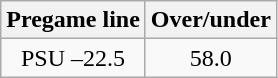<table class="wikitable">
<tr align="center">
<th style=>Pregame line</th>
<th style=>Over/under</th>
</tr>
<tr align="center">
<td>PSU –22.5</td>
<td>58.0</td>
</tr>
</table>
